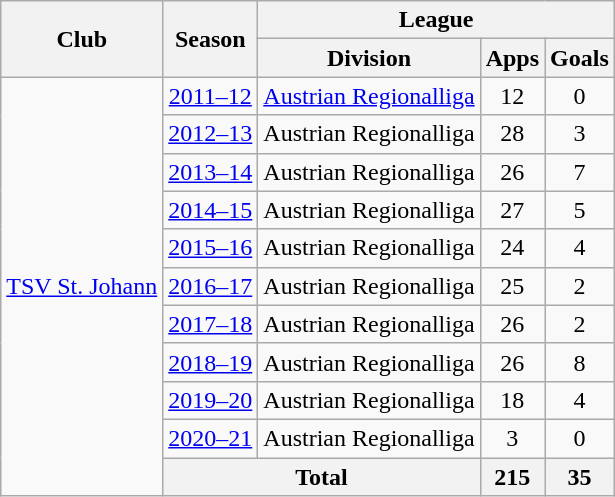<table class="wikitable" style="text-align:center">
<tr>
<th rowspan="2">Club</th>
<th rowspan="2">Season</th>
<th colspan="3">League</th>
</tr>
<tr>
<th>Division</th>
<th>Apps</th>
<th>Goals</th>
</tr>
<tr>
<td rowspan="11"><a href='#'>TSV St. Johann</a></td>
<td><a href='#'>2011–12</a></td>
<td><a href='#'>Austrian Regionalliga</a></td>
<td>12</td>
<td>0</td>
</tr>
<tr>
<td><a href='#'>2012–13</a></td>
<td>Austrian Regionalliga</td>
<td>28</td>
<td>3</td>
</tr>
<tr>
<td><a href='#'>2013–14</a></td>
<td>Austrian Regionalliga</td>
<td>26</td>
<td>7</td>
</tr>
<tr>
<td><a href='#'>2014–15</a></td>
<td>Austrian Regionalliga</td>
<td>27</td>
<td>5</td>
</tr>
<tr>
<td><a href='#'>2015–16</a></td>
<td>Austrian Regionalliga</td>
<td>24</td>
<td>4</td>
</tr>
<tr>
<td><a href='#'>2016–17</a></td>
<td>Austrian Regionalliga</td>
<td>25</td>
<td>2</td>
</tr>
<tr>
<td><a href='#'>2017–18</a></td>
<td>Austrian Regionalliga</td>
<td>26</td>
<td>2</td>
</tr>
<tr>
<td><a href='#'>2018–19</a></td>
<td>Austrian Regionalliga</td>
<td>26</td>
<td>8</td>
</tr>
<tr>
<td><a href='#'>2019–20</a></td>
<td>Austrian Regionalliga</td>
<td>18</td>
<td>4</td>
</tr>
<tr>
<td><a href='#'>2020–21</a></td>
<td>Austrian Regionalliga</td>
<td>3</td>
<td>0</td>
</tr>
<tr>
<th colspan="2">Total</th>
<th>215</th>
<th>35</th>
</tr>
</table>
